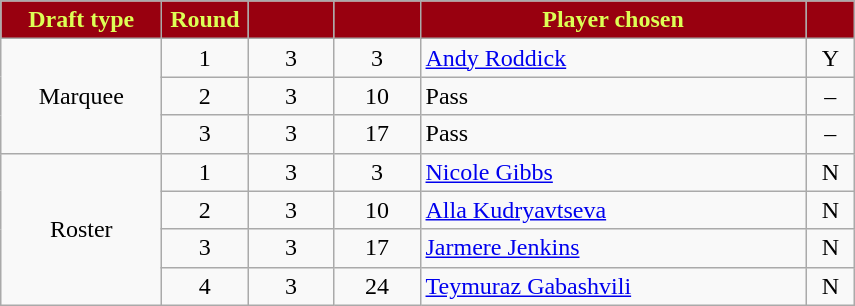<table class="wikitable" style="text-align:left">
<tr>
<th style="background:#98000F; color:#DDFF55" width="100px">Draft type</th>
<th style="background:#98000F; color:#DDFF55" width="50px">Round</th>
<th style="background:#98000F; color:#DDFF55" width="50px"></th>
<th style="background:#98000F; color:#DDFF55" width="50px"></th>
<th style="background:#98000F; color:#DDFF55" width="250px">Player chosen</th>
<th style="background:#98000F; color:#DDFF55" width="25px"></th>
</tr>
<tr>
<td rowspan="3" style="text-align:center">Marquee</td>
<td style="text-align:center">1</td>
<td style="text-align:center">3</td>
<td style="text-align:center">3</td>
<td> <a href='#'>Andy Roddick</a></td>
<td style="text-align:center">Y</td>
</tr>
<tr>
<td style="text-align:center">2</td>
<td style="text-align:center">3</td>
<td style="text-align:center">10</td>
<td>Pass</td>
<td style="text-align:center">–</td>
</tr>
<tr>
<td style="text-align:center">3</td>
<td style="text-align:center">3</td>
<td style="text-align:center">17</td>
<td>Pass</td>
<td style="text-align:center">–</td>
</tr>
<tr>
<td rowspan="4" style="text-align:center">Roster</td>
<td style="text-align:center">1</td>
<td style="text-align:center">3</td>
<td style="text-align:center">3</td>
<td> <a href='#'>Nicole Gibbs</a></td>
<td style="text-align:center">N</td>
</tr>
<tr>
<td style="text-align:center">2</td>
<td style="text-align:center">3</td>
<td style="text-align:center">10</td>
<td> <a href='#'>Alla Kudryavtseva</a></td>
<td style="text-align:center">N</td>
</tr>
<tr>
<td style="text-align:center">3</td>
<td style="text-align:center">3</td>
<td style="text-align:center">17</td>
<td> <a href='#'>Jarmere Jenkins</a></td>
<td style="text-align:center">N</td>
</tr>
<tr>
<td style="text-align:center">4</td>
<td style="text-align:center">3</td>
<td style="text-align:center">24</td>
<td> <a href='#'>Teymuraz Gabashvili</a></td>
<td style="text-align:center">N</td>
</tr>
</table>
